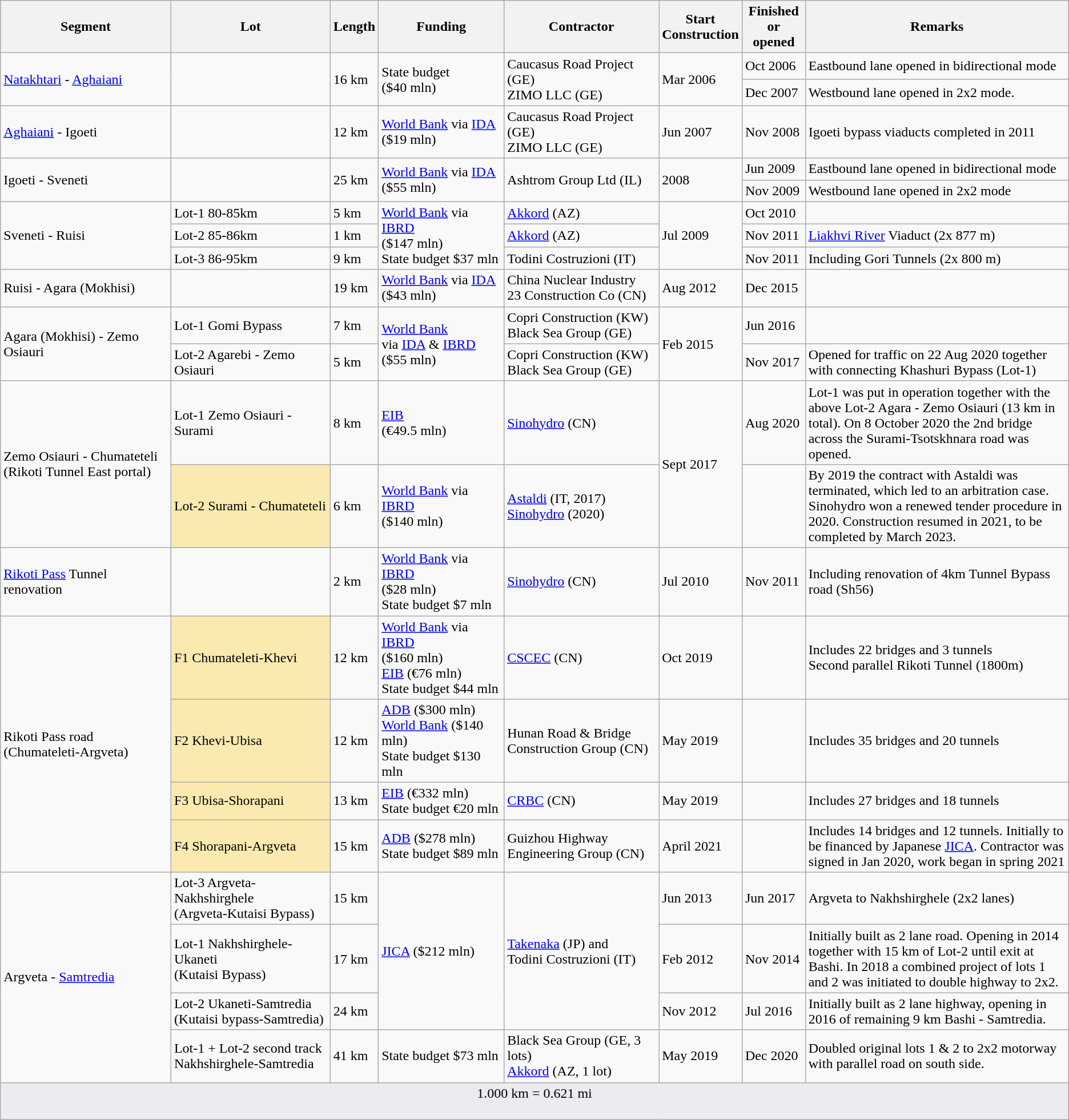<table class="wikitable">
<tr>
<th>Segment</th>
<th>Lot</th>
<th>Length</th>
<th>Funding</th>
<th>Contractor</th>
<th>Start<br>Construction</th>
<th>Finished<br>or opened</th>
<th width="300px">Remarks</th>
</tr>
<tr>
<td rowspan="2"><a href='#'>Natakhtari</a> - <a href='#'>Aghaiani</a></td>
<td rowspan="2"></td>
<td rowspan="2">16 km</td>
<td rowspan="2">State budget<br>($40 mln)</td>
<td rowspan="2">Caucasus Road Project (GE)<br>ZIMO LLC (GE)</td>
<td rowspan="2">Mar 2006</td>
<td>Oct 2006</td>
<td>Eastbound lane opened in bidirectional mode</td>
</tr>
<tr>
<td>Dec 2007</td>
<td>Westbound lane opened in 2x2 mode.</td>
</tr>
<tr>
<td><a href='#'>Aghaiani</a> - Igoeti</td>
<td></td>
<td>12 km</td>
<td><a href='#'>World Bank</a> via <a href='#'>IDA</a><br>($19 mln)</td>
<td>Caucasus Road Project (GE)<br>ZIMO LLC (GE)</td>
<td>Jun 2007</td>
<td>Nov 2008</td>
<td>Igoeti bypass viaducts completed in 2011</td>
</tr>
<tr>
<td rowspan="2">Igoeti - Sveneti</td>
<td rowspan="2"></td>
<td rowspan="2">25 km</td>
<td rowspan="2"><a href='#'>World Bank</a> via <a href='#'>IDA</a><br>($55 mln)</td>
<td rowspan="2">Ashtrom Group Ltd (IL)</td>
<td rowspan="2">2008</td>
<td>Jun 2009</td>
<td>Eastbound lane opened in bidirectional mode</td>
</tr>
<tr>
<td>Nov 2009</td>
<td>Westbound lane opened in 2x2 mode</td>
</tr>
<tr>
<td rowspan="3">Sveneti - Ruisi</td>
<td>Lot-1 80-85km</td>
<td>5 km</td>
<td rowspan="3"><a href='#'>World Bank</a> via <a href='#'>IBRD</a><br>($147 mln)<br>State budget $37 mln</td>
<td><a href='#'>Akkord</a> (AZ)</td>
<td rowspan="3">Jul 2009</td>
<td>Oct 2010</td>
<td></td>
</tr>
<tr>
<td>Lot-2 85-86km</td>
<td>1 km</td>
<td><a href='#'>Akkord</a> (AZ)</td>
<td>Nov 2011</td>
<td><a href='#'>Liakhvi River</a> Viaduct (2x 877 m)</td>
</tr>
<tr>
<td>Lot-3 86-95km</td>
<td>9 km</td>
<td>Todini Costruzioni (IT)</td>
<td>Nov 2011</td>
<td>Including Gori Tunnels (2x 800 m)</td>
</tr>
<tr>
<td>Ruisi - Agara (Mokhisi)</td>
<td></td>
<td>19 km</td>
<td><a href='#'>World Bank</a> via <a href='#'>IDA</a><br>($43 mln)</td>
<td>China Nuclear Industry<br>23 Construction Co (CN)</td>
<td>Aug 2012</td>
<td>Dec 2015</td>
<td></td>
</tr>
<tr>
<td rowspan="2">Agara (Mokhisi) - Zemo Osiauri</td>
<td>Lot-1 Gomi Bypass</td>
<td>7 km</td>
<td rowspan="2"><a href='#'>World Bank</a><br>via <a href='#'>IDA</a> & <a href='#'>IBRD</a><br>($55 mln)</td>
<td>Copri Construction (KW)<br>Black Sea Group (GE)</td>
<td rowspan="2">Feb 2015</td>
<td>Jun 2016</td>
<td></td>
</tr>
<tr>
<td>Lot-2 Agarebi - Zemo Osiauri</td>
<td>5 km</td>
<td>Copri Construction (KW)<br>Black Sea Group (GE)</td>
<td>Nov 2017</td>
<td>Opened for traffic on 22 Aug 2020 together with connecting Khashuri Bypass (Lot-1)</td>
</tr>
<tr>
<td rowspan="2">Zemo Osiauri - Chumateteli<br>(Rikoti Tunnel East portal)</td>
<td>Lot-1 Zemo Osiauri - Surami</td>
<td>8 km</td>
<td><a href='#'>EIB</a><br>(€49.5 mln)</td>
<td><a href='#'>Sinohydro</a> (CN)</td>
<td rowspan="2">Sept 2017</td>
<td>Aug 2020</td>
<td>Lot-1 was put in operation together with the above Lot-2 Agara - Zemo Osiauri (13 km in total). On 8 October 2020 the 2nd bridge across the Surami-Tsotskhnara road was opened.</td>
</tr>
<tr>
<td style="background-color:#faeaaf;">Lot-2 Surami - Chumateteli</td>
<td>6 km</td>
<td><a href='#'>World Bank</a> via <a href='#'>IBRD</a><br>($140 mln)</td>
<td><a href='#'>Astaldi</a> (IT, 2017)<br><a href='#'>Sinohydro</a> (2020)</td>
<td></td>
<td>By 2019 the contract with Astaldi was terminated, which led to an arbitration case. Sinohydro won a renewed tender procedure in 2020. Construction resumed in 2021, to be completed by March 2023.</td>
</tr>
<tr>
<td><a href='#'>Rikoti Pass</a> Tunnel renovation</td>
<td></td>
<td>2 km</td>
<td><a href='#'>World Bank</a> via <a href='#'>IBRD</a><br>($28 mln)<br> State budget $7 mln</td>
<td><a href='#'>Sinohydro</a> (CN)</td>
<td>Jul 2010</td>
<td>Nov 2011</td>
<td>Including renovation of 4km Tunnel Bypass road (Sh56)</td>
</tr>
<tr>
<td rowspan="4">Rikoti Pass road<br>(Chumateleti-Argveta)</td>
<td style="background-color:#faeaaf;">F1 Chumateleti-Khevi</td>
<td>12 km</td>
<td><a href='#'>World Bank</a> via <a href='#'>IBRD</a><br>($160 mln)<br><a href='#'>EIB</a> (€76 mln)<br>State budget $44 mln</td>
<td><a href='#'>CSCEC</a> (CN)</td>
<td>Oct 2019</td>
<td></td>
<td>Includes 22 bridges and 3 tunnels<br>Second parallel Rikoti Tunnel (1800m)</td>
</tr>
<tr>
<td style="background-color:#faeaaf;">F2 Khevi-Ubisa</td>
<td>12 km</td>
<td><a href='#'>ADB</a> ($300 mln)<br><a href='#'>World Bank</a> ($140 mln)<br>State budget $130 mln</td>
<td>Hunan Road & Bridge<br>Construction Group (CN)</td>
<td>May 2019</td>
<td></td>
<td>Includes 35 bridges and 20 tunnels</td>
</tr>
<tr>
<td style="background-color:#faeaaf;">F3 Ubisa-Shorapani</td>
<td>13 km</td>
<td><a href='#'>EIB</a> (€332 mln)<br>State budget €20 mln</td>
<td><a href='#'>CRBC</a> (CN)</td>
<td>May 2019</td>
<td></td>
<td>Includes 27 bridges and 18 tunnels</td>
</tr>
<tr>
<td style="background-color:#faeaaf;">F4 Shorapani-Argveta</td>
<td>15 km</td>
<td><a href='#'>ADB</a> ($278 mln)<br>State budget $89 mln</td>
<td>Guizhou Highway<br>Engineering Group (CN)</td>
<td>April 2021</td>
<td></td>
<td>Includes 14 bridges and 12 tunnels. Initially to be financed by Japanese <a href='#'>JICA</a>. Contractor was signed in Jan 2020, work began in spring 2021</td>
</tr>
<tr>
<td rowspan="4">Argveta - <a href='#'>Samtredia</a></td>
<td>Lot-3 Argveta-Nakhshirghele<br>(Argveta-Kutaisi Bypass)</td>
<td>15 km</td>
<td rowspan="3"><a href='#'>JICA</a> ($212 mln)</td>
<td rowspan="3"><a href='#'>Takenaka</a> (JP) and<br>Todini Costruzioni (IT)</td>
<td>Jun 2013</td>
<td>Jun 2017</td>
<td>Argveta to Nakhshirghele (2x2 lanes)</td>
</tr>
<tr>
<td>Lot-1 Nakhshirghele-Ukaneti<br>(Kutaisi Bypass)</td>
<td>17 km</td>
<td>Feb 2012</td>
<td>Nov 2014</td>
<td>Initially built as 2 lane road. Opening in 2014 together with 15 km of Lot-2 until exit at Bashi. In 2018 a combined project of lots 1 and 2 was initiated to double highway to 2x2.</td>
</tr>
<tr>
<td>Lot-2 Ukaneti-Samtredia<br>(Kutaisi bypass-Samtredia)</td>
<td>24 km</td>
<td>Nov 2012</td>
<td>Jul 2016</td>
<td>Initially built as 2 lane highway, opening in 2016 of remaining 9 km Bashi - Samtredia.</td>
</tr>
<tr>
<td>Lot-1 + Lot-2 second track<br>Nakhshirghele-Samtredia</td>
<td>41 km</td>
<td>State budget $73 mln</td>
<td>Black Sea Group (GE, 3 lots)<br><a href='#'>Akkord</a> (AZ, 1 lot)</td>
<td>May 2019</td>
<td>Dec 2020</td>
<td>Doubled original lots 1 & 2 to 2x2 motorway with parallel road on south side.</td>
</tr>
<tr>
<td colspan="8" class="wikitable" style="align:center;text-align:center;background-color:#eaecf0">1.000 km = 0.621 mi<br><br></td>
</tr>
</table>
